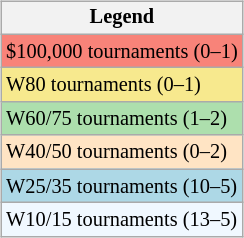<table>
<tr valign=top>
<td><br><table class=wikitable style="font-size:85%">
<tr>
<th>Legend</th>
</tr>
<tr style="background:#f88379;">
<td>$100,000 tournaments (0–1)</td>
</tr>
<tr style="background:#f7e98e;">
<td>W80 tournaments (0–1)</td>
</tr>
<tr style="background:#addfad;">
<td>W60/75 tournaments (1–2)</td>
</tr>
<tr style="background:#ffe4c4;">
<td>W40/50 tournaments (0–2)</td>
</tr>
<tr style="background:lightblue;">
<td>W25/35 tournaments (10–5)</td>
</tr>
<tr style="background:#f0f8ff;">
<td>W10/15 tournaments (13–5)</td>
</tr>
</table>
</td>
</tr>
</table>
